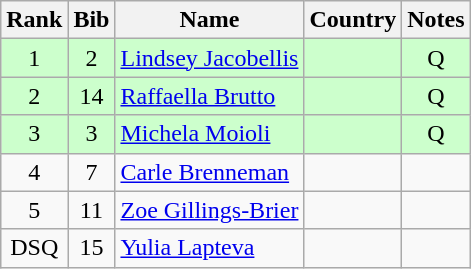<table class="wikitable" style="text-align:center;">
<tr>
<th>Rank</th>
<th>Bib</th>
<th>Name</th>
<th>Country</th>
<th>Notes</th>
</tr>
<tr bgcolor="#ccffcc">
<td>1</td>
<td>2</td>
<td align=left><a href='#'>Lindsey Jacobellis</a></td>
<td align=left></td>
<td>Q</td>
</tr>
<tr bgcolor="#ccffcc">
<td>2</td>
<td>14</td>
<td align=left><a href='#'>Raffaella Brutto</a></td>
<td align=left></td>
<td>Q</td>
</tr>
<tr bgcolor="#ccffcc">
<td>3</td>
<td>3</td>
<td align=left><a href='#'>Michela Moioli</a></td>
<td align=left></td>
<td>Q</td>
</tr>
<tr>
<td>4</td>
<td>7</td>
<td align=left><a href='#'>Carle Brenneman</a></td>
<td align=left></td>
<td></td>
</tr>
<tr>
<td>5</td>
<td>11</td>
<td align=left><a href='#'>Zoe Gillings-Brier</a></td>
<td align=left></td>
<td></td>
</tr>
<tr>
<td>DSQ</td>
<td>15</td>
<td align=left><a href='#'>Yulia Lapteva</a></td>
<td align=left></td>
<td></td>
</tr>
</table>
